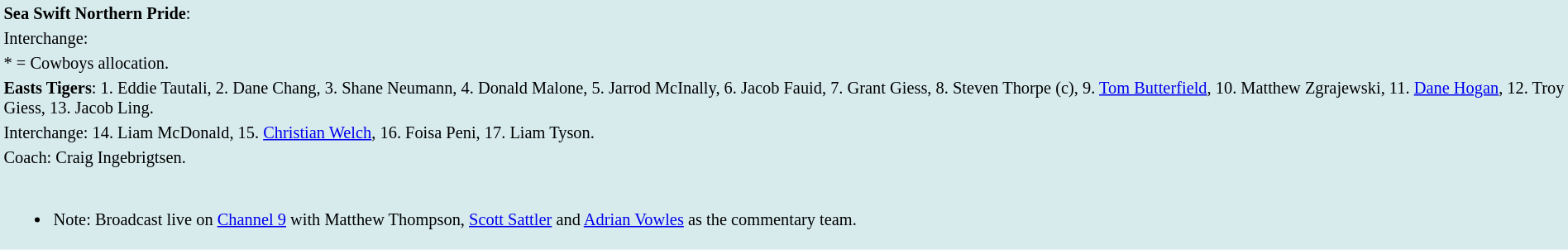<table style="background:#d7ebed; font-size:85%; width:100%;">
<tr>
<td><strong>Sea Swift Northern Pride</strong>:             </td>
</tr>
<tr>
<td>Interchange:    </td>
</tr>
<tr>
<td>* = Cowboys allocation.</td>
</tr>
<tr>
<td><strong>Easts Tigers</strong>: 1. Eddie Tautali, 2. Dane Chang, 3. Shane Neumann, 4. Donald Malone, 5. Jarrod McInally, 6. Jacob Fauid, 7. Grant Giess, 8. Steven Thorpe (c), 9. <a href='#'>Tom Butterfield</a>, 10. Matthew Zgrajewski, 11. <a href='#'>Dane Hogan</a>, 12. Troy Giess, 13. Jacob Ling.</td>
</tr>
<tr>
<td>Interchange: 14. Liam McDonald, 15. <a href='#'>Christian Welch</a>, 16. Foisa Peni, 17. Liam Tyson.</td>
</tr>
<tr>
<td>Coach: Craig Ingebrigtsen.</td>
</tr>
<tr>
<td><br><ul><li>Note: Broadcast live on <a href='#'>Channel 9</a> with Matthew Thompson, <a href='#'>Scott Sattler</a> and <a href='#'>Adrian Vowles</a> as the commentary team.</li></ul></td>
</tr>
</table>
